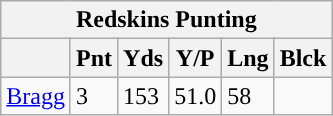<table class="wikitable">
<tr>
<th colspan="6">Redskins Punting</th>
</tr>
<tr>
<th></th>
<th>Pnt</th>
<th>Yds</th>
<th>Y/P</th>
<th>Lng</th>
<th>Blck</th>
</tr>
<tr>
<td><a href='#'>Bragg</a></td>
<td>3</td>
<td>153</td>
<td>51.0</td>
<td>58</td>
<td></td>
</tr>
</table>
